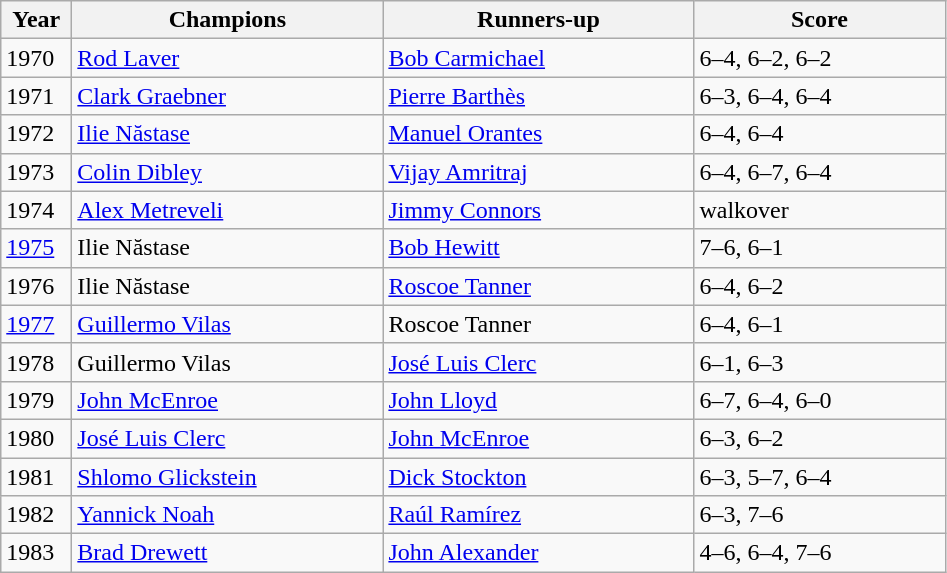<table class="wikitable" s>
<tr>
<th style="width:40px">Year</th>
<th style="width:200px">Champions</th>
<th style="width:200px">Runners-up</th>
<th style="width:160px" class="unsortable">Score</th>
</tr>
<tr>
<td>1970</td>
<td> <a href='#'>Rod Laver</a></td>
<td> <a href='#'>Bob Carmichael</a></td>
<td>6–4, 6–2, 6–2</td>
</tr>
<tr>
<td>1971</td>
<td> <a href='#'>Clark Graebner</a></td>
<td> <a href='#'>Pierre Barthès</a></td>
<td>6–3, 6–4, 6–4</td>
</tr>
<tr>
<td>1972</td>
<td> <a href='#'>Ilie Năstase</a></td>
<td> <a href='#'>Manuel Orantes</a></td>
<td>6–4, 6–4</td>
</tr>
<tr>
<td>1973</td>
<td> <a href='#'>Colin Dibley</a></td>
<td> <a href='#'>Vijay Amritraj</a></td>
<td>6–4, 6–7, 6–4</td>
</tr>
<tr>
<td>1974</td>
<td> <a href='#'>Alex Metreveli</a></td>
<td> <a href='#'>Jimmy Connors</a></td>
<td>walkover</td>
</tr>
<tr>
<td><a href='#'>1975</a></td>
<td> Ilie Năstase</td>
<td> <a href='#'>Bob Hewitt</a></td>
<td>7–6, 6–1</td>
</tr>
<tr>
<td>1976</td>
<td> Ilie Năstase</td>
<td> <a href='#'>Roscoe Tanner</a></td>
<td>6–4, 6–2</td>
</tr>
<tr>
<td><a href='#'>1977</a></td>
<td> <a href='#'>Guillermo Vilas</a></td>
<td> Roscoe Tanner</td>
<td>6–4, 6–1</td>
</tr>
<tr>
<td>1978</td>
<td> Guillermo Vilas</td>
<td> <a href='#'>José Luis Clerc</a></td>
<td>6–1, 6–3</td>
</tr>
<tr>
<td>1979</td>
<td> <a href='#'>John McEnroe</a></td>
<td> <a href='#'>John Lloyd</a></td>
<td>6–7, 6–4, 6–0</td>
</tr>
<tr>
<td>1980</td>
<td> <a href='#'>José Luis Clerc</a></td>
<td> <a href='#'>John McEnroe</a></td>
<td>6–3, 6–2</td>
</tr>
<tr>
<td>1981</td>
<td> <a href='#'>Shlomo Glickstein</a></td>
<td> <a href='#'>Dick Stockton</a></td>
<td>6–3, 5–7, 6–4</td>
</tr>
<tr>
<td>1982</td>
<td> <a href='#'>Yannick Noah</a></td>
<td> <a href='#'>Raúl Ramírez</a></td>
<td>6–3, 7–6</td>
</tr>
<tr>
<td>1983</td>
<td> <a href='#'>Brad Drewett</a></td>
<td> <a href='#'>John Alexander</a></td>
<td>4–6, 6–4, 7–6</td>
</tr>
</table>
